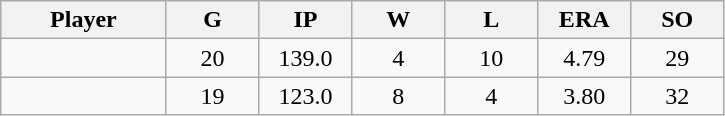<table class="wikitable sortable">
<tr>
<th bgcolor="#DDDDFF" width="16%">Player</th>
<th bgcolor="#DDDDFF" width="9%">G</th>
<th bgcolor="#DDDDFF" width="9%">IP</th>
<th bgcolor="#DDDDFF" width="9%">W</th>
<th bgcolor="#DDDDFF" width="9%">L</th>
<th bgcolor="#DDDDFF" width="9%">ERA</th>
<th bgcolor="#DDDDFF" width="9%">SO</th>
</tr>
<tr align="center">
<td></td>
<td>20</td>
<td>139.0</td>
<td>4</td>
<td>10</td>
<td>4.79</td>
<td>29</td>
</tr>
<tr align="center">
<td></td>
<td>19</td>
<td>123.0</td>
<td>8</td>
<td>4</td>
<td>3.80</td>
<td>32</td>
</tr>
</table>
